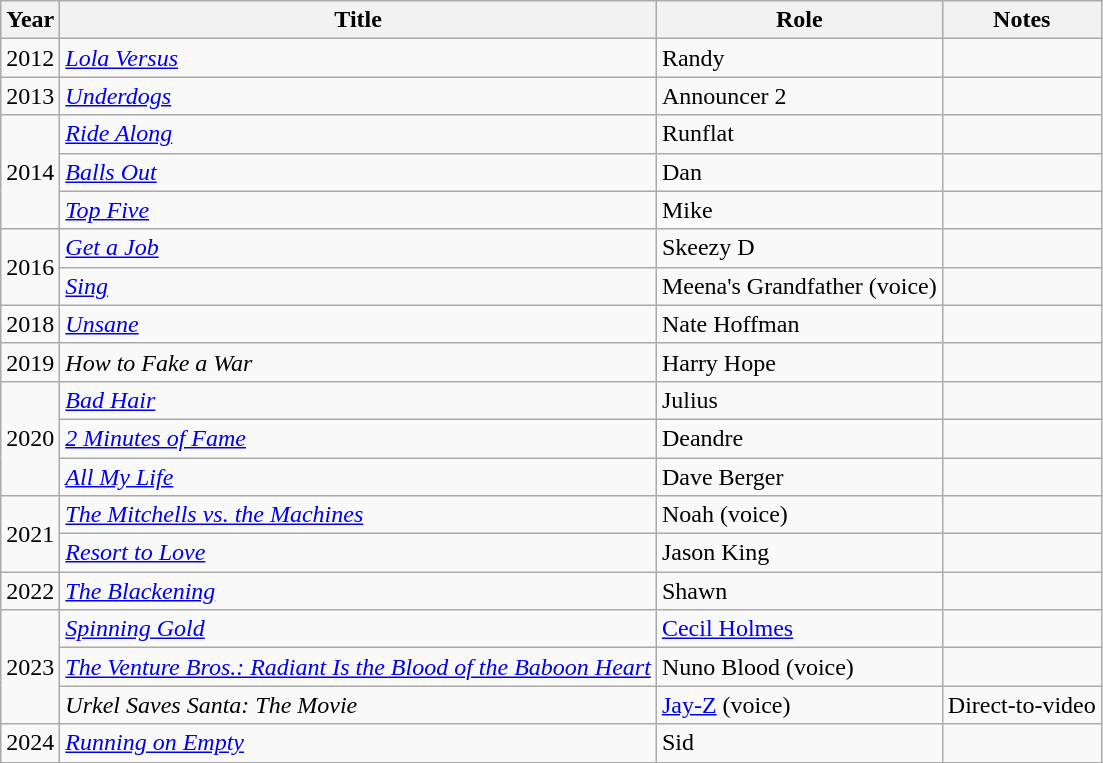<table class="wikitable sortable">
<tr>
<th>Year</th>
<th>Title</th>
<th>Role</th>
<th>Notes</th>
</tr>
<tr>
<td>2012</td>
<td><em><a href='#'>Lola Versus</a></em></td>
<td>Randy</td>
<td></td>
</tr>
<tr>
<td>2013</td>
<td><em><a href='#'>Underdogs</a></em></td>
<td>Announcer 2</td>
<td></td>
</tr>
<tr>
<td rowspan="3">2014</td>
<td><em><a href='#'>Ride Along</a></em></td>
<td>Runflat</td>
<td></td>
</tr>
<tr>
<td><em><a href='#'>Balls Out</a></em></td>
<td>Dan</td>
<td></td>
</tr>
<tr>
<td><em><a href='#'>Top Five</a></em></td>
<td>Mike</td>
<td></td>
</tr>
<tr>
<td rowspan="2">2016</td>
<td><em><a href='#'>Get a Job</a></em></td>
<td>Skeezy D</td>
<td></td>
</tr>
<tr>
<td><em><a href='#'>Sing</a></em></td>
<td>Meena's Grandfather (voice)</td>
<td></td>
</tr>
<tr>
<td>2018</td>
<td><em><a href='#'>Unsane</a></em></td>
<td>Nate Hoffman</td>
<td></td>
</tr>
<tr>
<td>2019</td>
<td><em>How to Fake a War</em></td>
<td>Harry Hope</td>
<td></td>
</tr>
<tr>
<td rowspan="3">2020</td>
<td><em><a href='#'>Bad Hair</a></em></td>
<td>Julius</td>
<td></td>
</tr>
<tr>
<td><em><a href='#'>2 Minutes of Fame</a></em></td>
<td>Deandre</td>
<td></td>
</tr>
<tr>
<td><em><a href='#'>All My Life</a></em></td>
<td>Dave Berger</td>
<td></td>
</tr>
<tr>
<td rowspan="2">2021</td>
<td><em><a href='#'>The Mitchells vs. the Machines</a></em></td>
<td>Noah (voice)</td>
<td></td>
</tr>
<tr>
<td><em><a href='#'>Resort to Love</a></em></td>
<td>Jason King</td>
<td></td>
</tr>
<tr>
<td>2022</td>
<td><em><a href='#'>The Blackening</a></em></td>
<td>Shawn</td>
<td></td>
</tr>
<tr>
<td rowspan="3">2023</td>
<td><em><a href='#'>Spinning Gold</a></em></td>
<td><a href='#'>Cecil Holmes</a></td>
<td></td>
</tr>
<tr>
<td><em><a href='#'>The Venture Bros.: Radiant Is the Blood of the Baboon Heart</a></em></td>
<td>Nuno Blood (voice)</td>
<td></td>
</tr>
<tr>
<td><em>Urkel Saves Santa: The Movie</em></td>
<td><a href='#'>Jay-Z</a> (voice)</td>
<td>Direct-to-video</td>
</tr>
<tr>
<td>2024</td>
<td><em><a href='#'>Running on Empty</a></em></td>
<td>Sid</td>
<td></td>
</tr>
</table>
